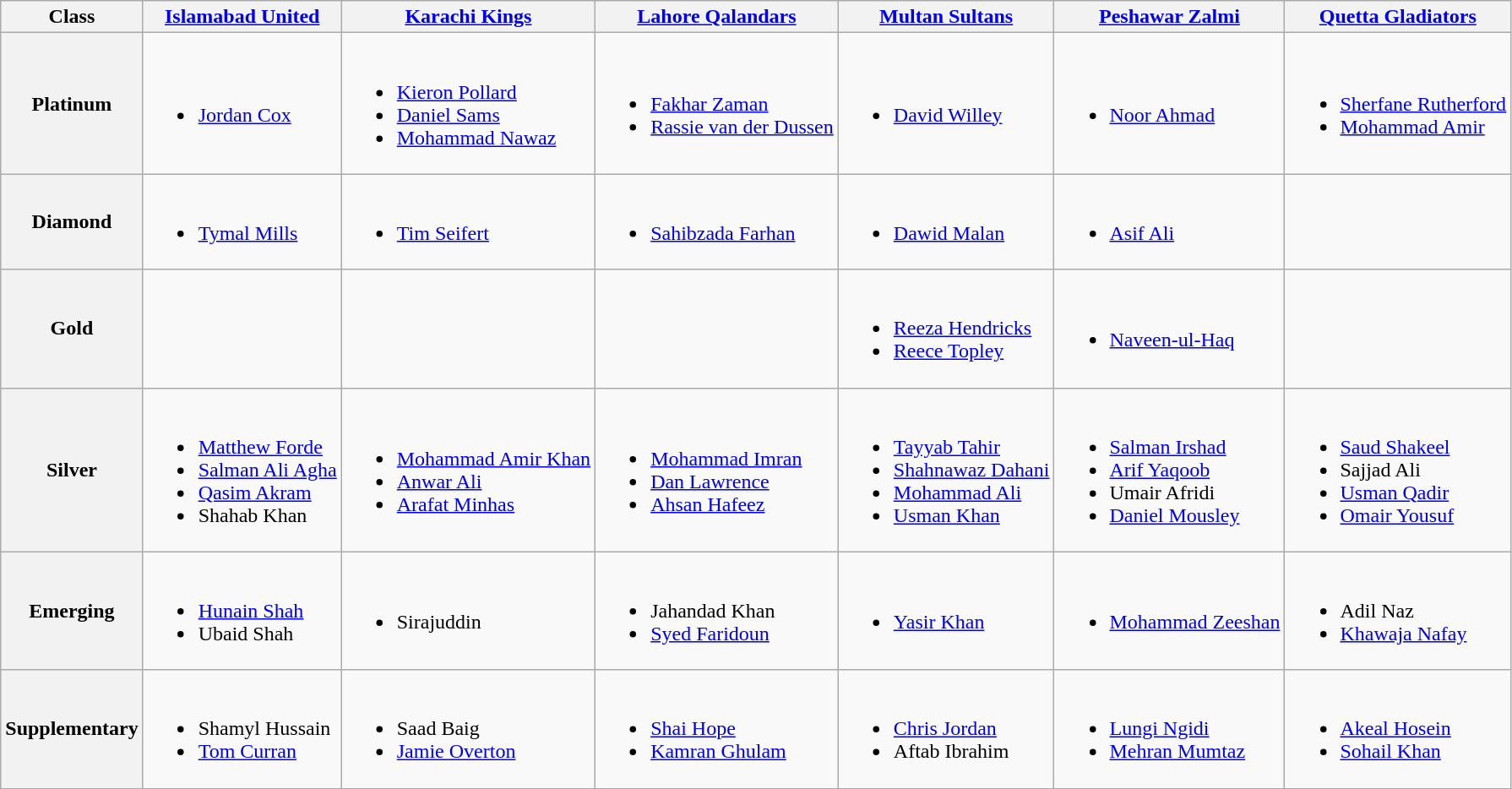<table class="wikitable">
<tr>
<th>Class</th>
<th><a href='#'>Islamabad United</a></th>
<th><a href='#'>Karachi Kings</a></th>
<th><a href='#'>Lahore Qalandars</a></th>
<th><a href='#'>Multan Sultans</a></th>
<th><a href='#'>Peshawar Zalmi</a></th>
<th><a href='#'>Quetta Gladiators</a></th>
</tr>
<tr>
<th>Platinum</th>
<td><br><ul><li><a href='#'>Jordan Cox</a></li></ul></td>
<td><br><ul><li><a href='#'>Kieron Pollard</a></li><li><a href='#'>Daniel Sams</a></li><li><a href='#'>Mohammad Nawaz</a></li></ul></td>
<td><br><ul><li><a href='#'>Fakhar Zaman</a></li><li><a href='#'>Rassie van der Dussen</a></li></ul></td>
<td><br><ul><li><a href='#'>David Willey</a></li></ul></td>
<td><br><ul><li><a href='#'>Noor Ahmad</a></li></ul></td>
<td><br><ul><li><a href='#'>Sherfane Rutherford</a></li><li><a href='#'>Mohammad Amir</a></li></ul></td>
</tr>
<tr>
<th>Diamond</th>
<td><br><ul><li><a href='#'>Tymal Mills</a></li></ul></td>
<td><br><ul><li><a href='#'>Tim Seifert</a></li></ul></td>
<td><br><ul><li><a href='#'>Sahibzada Farhan</a></li></ul></td>
<td><br><ul><li><a href='#'>Dawid Malan</a></li></ul></td>
<td><br><ul><li><a href='#'>Asif Ali</a></li></ul></td>
<td></td>
</tr>
<tr>
<th>Gold</th>
<td></td>
<td></td>
<td></td>
<td><br><ul><li><a href='#'>Reeza Hendricks</a></li><li><a href='#'>Reece Topley</a></li></ul></td>
<td><br><ul><li><a href='#'>Naveen-ul-Haq</a></li></ul></td>
<td></td>
</tr>
<tr>
<th>Silver</th>
<td><br><ul><li><a href='#'>Matthew Forde</a></li><li><a href='#'>Salman Ali Agha</a></li><li><a href='#'>Qasim Akram</a></li><li>Shahab Khan</li></ul></td>
<td><br><ul><li><a href='#'>Mohammad Amir Khan</a></li><li><a href='#'>Anwar Ali</a></li><li><a href='#'>Arafat Minhas</a></li></ul></td>
<td><br><ul><li><a href='#'>Mohammad Imran</a></li><li><a href='#'>Dan Lawrence</a></li><li><a href='#'>Ahsan Hafeez</a></li></ul></td>
<td><br><ul><li><a href='#'>Tayyab Tahir</a></li><li><a href='#'>Shahnawaz Dahani</a></li><li><a href='#'>Mohammad Ali</a></li><li><a href='#'>Usman Khan</a></li></ul></td>
<td><br><ul><li><a href='#'>Salman Irshad</a></li><li><a href='#'>Arif Yaqoob</a></li><li>Umair Afridi</li><li><a href='#'>Daniel Mousley</a></li></ul></td>
<td><br><ul><li><a href='#'>Saud Shakeel</a></li><li>Sajjad Ali</li><li><a href='#'>Usman Qadir</a></li><li><a href='#'>Omair Yousuf</a></li></ul></td>
</tr>
<tr>
<th>Emerging</th>
<td><br><ul><li><a href='#'>Hunain Shah</a></li><li>Ubaid Shah</li></ul></td>
<td><br><ul><li>Sirajuddin</li></ul></td>
<td><br><ul><li>Jahandad Khan</li><li><a href='#'>Syed Faridoun</a></li></ul></td>
<td><br><ul><li><a href='#'>Yasir Khan</a></li></ul></td>
<td><br><ul><li><a href='#'>Mohammad Zeeshan</a></li></ul></td>
<td><br><ul><li>Adil Naz</li><li><a href='#'>Khawaja Nafay</a></li></ul></td>
</tr>
<tr>
<th>Supplementary</th>
<td><br><ul><li>Shamyl Hussain</li><li><a href='#'>Tom Curran</a></li></ul></td>
<td><br><ul><li>Saad Baig</li><li><a href='#'>Jamie Overton</a></li></ul></td>
<td><br><ul><li><a href='#'>Shai Hope</a></li><li><a href='#'>Kamran Ghulam</a></li></ul></td>
<td><br><ul><li><a href='#'>Chris Jordan</a></li><li>Aftab Ibrahim</li></ul></td>
<td><br><ul><li><a href='#'>Lungi Ngidi</a></li><li><a href='#'>Mehran Mumtaz</a></li></ul></td>
<td><br><ul><li><a href='#'>Akeal Hosein</a></li><li><a href='#'>Sohail Khan</a></li></ul></td>
</tr>
</table>
